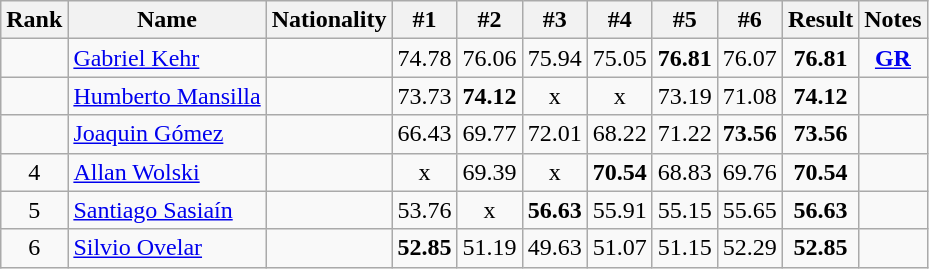<table class="wikitable sortable" style="text-align:center">
<tr>
<th>Rank</th>
<th>Name</th>
<th>Nationality</th>
<th>#1</th>
<th>#2</th>
<th>#3</th>
<th>#4</th>
<th>#5</th>
<th>#6</th>
<th>Result</th>
<th>Notes</th>
</tr>
<tr>
<td></td>
<td align=left><a href='#'>Gabriel Kehr</a></td>
<td align=left></td>
<td>74.78</td>
<td>76.06</td>
<td>75.94</td>
<td>75.05</td>
<td><strong>76.81</strong></td>
<td>76.07</td>
<td><strong>76.81</strong></td>
<td><strong><a href='#'>GR</a></strong></td>
</tr>
<tr>
<td></td>
<td align=left><a href='#'>Humberto Mansilla</a></td>
<td align=left></td>
<td>73.73</td>
<td><strong>74.12</strong></td>
<td>x</td>
<td>x</td>
<td>73.19</td>
<td>71.08</td>
<td><strong>74.12</strong></td>
<td></td>
</tr>
<tr>
<td></td>
<td align=left><a href='#'>Joaquin Gómez</a></td>
<td align=left></td>
<td>66.43</td>
<td>69.77</td>
<td>72.01</td>
<td>68.22</td>
<td>71.22</td>
<td><strong>73.56</strong></td>
<td><strong>73.56</strong></td>
<td></td>
</tr>
<tr>
<td>4</td>
<td align=left><a href='#'>Allan Wolski</a></td>
<td align=left></td>
<td>x</td>
<td>69.39</td>
<td>x</td>
<td><strong>70.54</strong></td>
<td>68.83</td>
<td>69.76</td>
<td><strong>70.54</strong></td>
<td></td>
</tr>
<tr>
<td>5</td>
<td align=left><a href='#'>Santiago Sasiaín</a></td>
<td align=left></td>
<td>53.76</td>
<td>x</td>
<td><strong>56.63</strong></td>
<td>55.91</td>
<td>55.15</td>
<td>55.65</td>
<td><strong>56.63</strong></td>
<td></td>
</tr>
<tr>
<td>6</td>
<td align=left><a href='#'>Silvio Ovelar</a></td>
<td align=left></td>
<td><strong>52.85</strong></td>
<td>51.19</td>
<td>49.63</td>
<td>51.07</td>
<td>51.15</td>
<td>52.29</td>
<td><strong>52.85</strong></td>
<td></td>
</tr>
</table>
